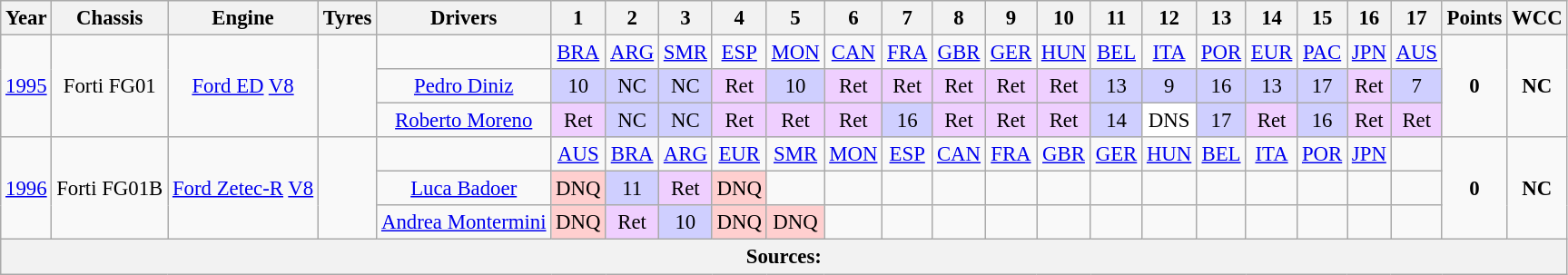<table class="wikitable" style="text-align:center; font-size:95%">
<tr>
<th>Year</th>
<th>Chassis</th>
<th>Engine</th>
<th>Tyres</th>
<th>Drivers</th>
<th>1</th>
<th>2</th>
<th>3</th>
<th>4</th>
<th>5</th>
<th>6</th>
<th>7</th>
<th>8</th>
<th>9</th>
<th>10</th>
<th>11</th>
<th>12</th>
<th>13</th>
<th>14</th>
<th>15</th>
<th>16</th>
<th>17</th>
<th>Points</th>
<th>WCC</th>
</tr>
<tr>
<td rowspan="3"><a href='#'>1995</a></td>
<td rowspan="3">Forti FG01</td>
<td rowspan="3"><a href='#'>Ford ED</a> <a href='#'>V8</a></td>
<td rowspan="3"></td>
<td></td>
<td><a href='#'>BRA</a></td>
<td><a href='#'>ARG</a></td>
<td><a href='#'>SMR</a></td>
<td><a href='#'>ESP</a></td>
<td><a href='#'>MON</a></td>
<td><a href='#'>CAN</a></td>
<td><a href='#'>FRA</a></td>
<td><a href='#'>GBR</a></td>
<td><a href='#'>GER</a></td>
<td><a href='#'>HUN</a></td>
<td><a href='#'>BEL</a></td>
<td><a href='#'>ITA</a></td>
<td><a href='#'>POR</a></td>
<td><a href='#'>EUR</a></td>
<td><a href='#'>PAC</a></td>
<td><a href='#'>JPN</a></td>
<td><a href='#'>AUS</a></td>
<td rowspan="3"><strong>0</strong></td>
<td rowspan="3"><strong>NC</strong></td>
</tr>
<tr>
<td><a href='#'>Pedro Diniz</a></td>
<td style="background:#CFCFFF;">10</td>
<td style="background:#CFCFFF;">NC</td>
<td style="background:#CFCFFF;">NC</td>
<td style="background:#EFCFFF;">Ret</td>
<td style="background:#CFCFFF;">10</td>
<td style="background:#EFCFFF;">Ret</td>
<td style="background:#EFCFFF;">Ret</td>
<td style="background:#EFCFFF;">Ret</td>
<td style="background:#EFCFFF;">Ret</td>
<td style="background:#EFCFFF;">Ret</td>
<td style="background:#CFCFFF;">13</td>
<td style="background:#CFCFFF;">9</td>
<td style="background:#CFCFFF;">16</td>
<td style="background:#CFCFFF;">13</td>
<td style="background:#CFCFFF;">17</td>
<td style="background:#EFCFFF;">Ret</td>
<td style="background:#CFCFFF;">7</td>
</tr>
<tr>
<td><a href='#'>Roberto Moreno</a></td>
<td style="background:#efcfff;">Ret</td>
<td style="background:#cfcfff;">NC</td>
<td style="background:#cfcfff;">NC</td>
<td style="background:#efcfff;">Ret</td>
<td style="background:#efcfff;">Ret</td>
<td style="background:#efcfff;">Ret</td>
<td style="background:#cfcfff;">16</td>
<td style="background:#efcfff;">Ret</td>
<td style="background:#efcfff;">Ret</td>
<td style="background:#efcfff;">Ret</td>
<td style="background:#cfcfff;">14</td>
<td style="background:#ffffff;">DNS</td>
<td style="background:#cfcfff;">17</td>
<td style="background:#efcfff;">Ret</td>
<td style="background:#cfcfff;">16</td>
<td style="background:#efcfff;">Ret</td>
<td style="background:#efcfff;">Ret</td>
</tr>
<tr>
<td rowspan="3"><a href='#'>1996</a></td>
<td rowspan="3">Forti FG01B</td>
<td rowspan="3"><a href='#'>Ford Zetec-R</a> <a href='#'>V8</a></td>
<td rowspan="3"></td>
<td></td>
<td><a href='#'>AUS</a></td>
<td><a href='#'>BRA</a></td>
<td><a href='#'>ARG</a></td>
<td><a href='#'>EUR</a></td>
<td><a href='#'>SMR</a></td>
<td><a href='#'>MON</a></td>
<td><a href='#'>ESP</a></td>
<td><a href='#'>CAN</a></td>
<td><a href='#'>FRA</a></td>
<td><a href='#'>GBR</a></td>
<td><a href='#'>GER</a></td>
<td><a href='#'>HUN</a></td>
<td><a href='#'>BEL</a></td>
<td><a href='#'>ITA</a></td>
<td><a href='#'>POR</a></td>
<td><a href='#'>JPN</a></td>
<td></td>
<td rowspan="3"><strong>0</strong></td>
<td rowspan="3"><strong>NC</strong></td>
</tr>
<tr>
<td><a href='#'>Luca Badoer</a></td>
<td style="background:#FFCFCF;">DNQ</td>
<td style="background:#CFCFFF;">11</td>
<td style="background:#EFCFFF;">Ret</td>
<td style="background:#FFCFCF;">DNQ</td>
<td></td>
<td></td>
<td></td>
<td></td>
<td></td>
<td></td>
<td></td>
<td></td>
<td></td>
<td></td>
<td></td>
<td></td>
<td></td>
</tr>
<tr>
<td><a href='#'>Andrea Montermini</a></td>
<td style="background:#FFCFCF;">DNQ</td>
<td style="background:#EFCFFF;">Ret</td>
<td style="background:#CFCFFF;">10</td>
<td style="background:#FFCFCF;">DNQ</td>
<td style="background:#FFCFCF;">DNQ</td>
<td></td>
<td></td>
<td></td>
<td></td>
<td></td>
<td></td>
<td></td>
<td></td>
<td></td>
<td></td>
<td></td>
<td></td>
</tr>
<tr>
<th colspan="24">Sources:</th>
</tr>
</table>
